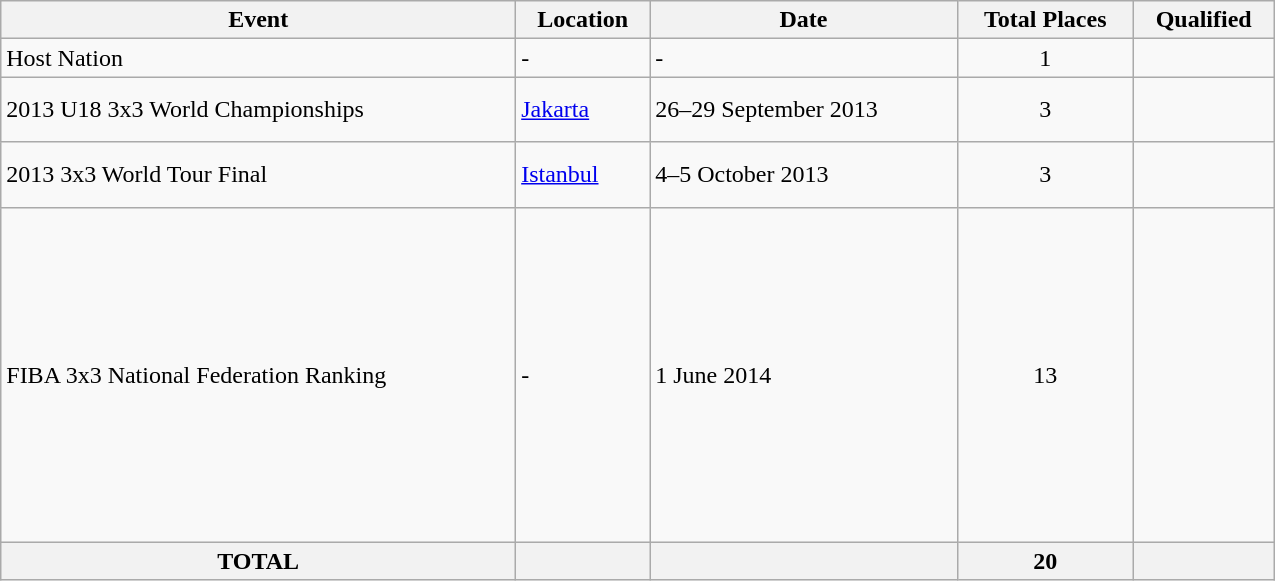<table class="wikitable" width=850>
<tr>
<th>Event</th>
<th>Location</th>
<th>Date</th>
<th>Total Places</th>
<th>Qualified</th>
</tr>
<tr>
<td>Host Nation</td>
<td>-</td>
<td>-</td>
<td align="center">1</td>
<td></td>
</tr>
<tr>
<td>2013 U18 3x3 World Championships</td>
<td> <a href='#'>Jakarta</a></td>
<td>26–29 September 2013</td>
<td align="center">3</td>
<td><br><br></td>
</tr>
<tr>
<td>2013 3x3 World Tour Final</td>
<td> <a href='#'>Istanbul</a></td>
<td>4–5 October 2013</td>
<td align="center">3</td>
<td><br><br></td>
</tr>
<tr>
<td>FIBA 3x3 National Federation Ranking</td>
<td>-</td>
<td>1 June 2014</td>
<td align="center">13</td>
<td><br><br><br><br><br><br><br><br><br><br><br><br></td>
</tr>
<tr>
<th>TOTAL</th>
<th></th>
<th></th>
<th>20</th>
<th></th>
</tr>
</table>
